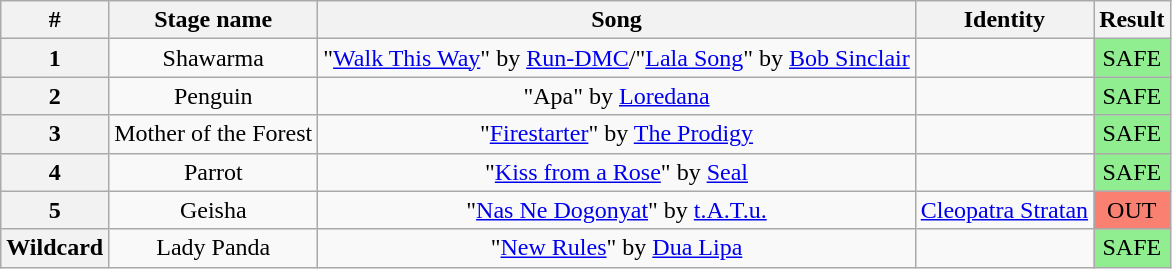<table class="wikitable plainrowheaders" style="text-align: center;">
<tr>
<th>#</th>
<th>Stage name</th>
<th>Song</th>
<th>Identity</th>
<th>Result</th>
</tr>
<tr>
<th>1</th>
<td>Shawarma</td>
<td>"<a href='#'>Walk This Way</a>" by <a href='#'>Run-DMC</a>/"<a href='#'>Lala Song</a>" by <a href='#'>Bob Sinclair</a></td>
<td></td>
<td bgcolor=lightgreen>SAFE</td>
</tr>
<tr>
<th>2</th>
<td>Penguin</td>
<td>"Apa" by <a href='#'>Loredana</a></td>
<td></td>
<td bgcolor=lightgreen>SAFE</td>
</tr>
<tr>
<th>3</th>
<td>Mother of the Forest</td>
<td>"<a href='#'>Firestarter</a>" by <a href='#'>The Prodigy</a></td>
<td></td>
<td bgcolor=lightgreen>SAFE</td>
</tr>
<tr>
<th>4</th>
<td>Parrot</td>
<td>"<a href='#'>Kiss from a Rose</a>" by <a href='#'>Seal</a></td>
<td></td>
<td bgcolor=lightgreen>SAFE</td>
</tr>
<tr>
<th>5</th>
<td>Geisha</td>
<td>"<a href='#'>Nas Ne Dogonyat</a>" by <a href='#'>t.A.T.u.</a></td>
<td><a href='#'>Cleopatra Stratan</a></td>
<td bgcolor=salmon>OUT</td>
</tr>
<tr>
<th>Wildcard</th>
<td>Lady Panda</td>
<td>"<a href='#'>New Rules</a>" by <a href='#'>Dua Lipa</a></td>
<td></td>
<td bgcolor=lightgreen>SAFE</td>
</tr>
</table>
